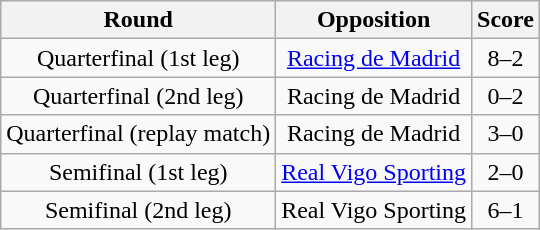<table class="wikitable" align="left" style="text-align:center;margin-right:1em">
<tr>
<th>Round</th>
<th>Opposition</th>
<th>Score</th>
</tr>
<tr>
<td>Quarterfinal (1st leg)</td>
<td><a href='#'>Racing de Madrid</a></td>
<td>8–2</td>
</tr>
<tr>
<td>Quarterfinal (2nd leg)</td>
<td>Racing de Madrid</td>
<td>0–2</td>
</tr>
<tr>
<td>Quarterfinal (replay match)</td>
<td>Racing de Madrid</td>
<td>3–0</td>
</tr>
<tr>
<td>Semifinal (1st leg)</td>
<td><a href='#'>Real Vigo Sporting</a></td>
<td>2–0</td>
</tr>
<tr>
<td>Semifinal (2nd leg)</td>
<td>Real Vigo Sporting</td>
<td>6–1</td>
</tr>
</table>
